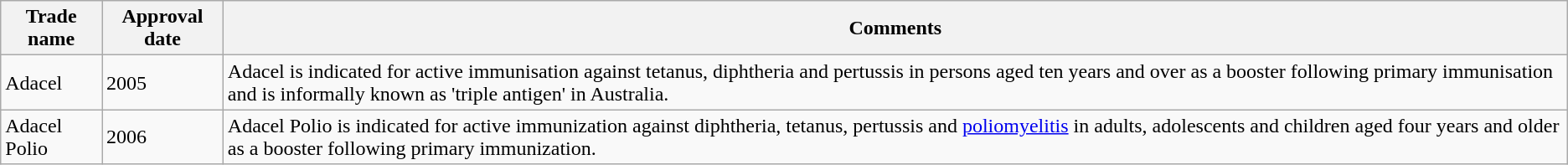<table class="wikitable">
<tr>
<th>Trade name</th>
<th>Approval date</th>
<th>Comments</th>
</tr>
<tr>
<td>Adacel</td>
<td>2005</td>
<td>Adacel is indicated for active immunisation against tetanus, diphtheria and pertussis in persons aged ten years and over as a booster following primary immunisation and is informally known as 'triple antigen' in Australia.</td>
</tr>
<tr>
<td>Adacel Polio</td>
<td>2006</td>
<td>Adacel Polio is indicated for active immunization against diphtheria, tetanus, pertussis and <a href='#'>poliomyelitis</a> in adults, adolescents and children aged four years and older as a booster following primary immunization.</td>
</tr>
</table>
